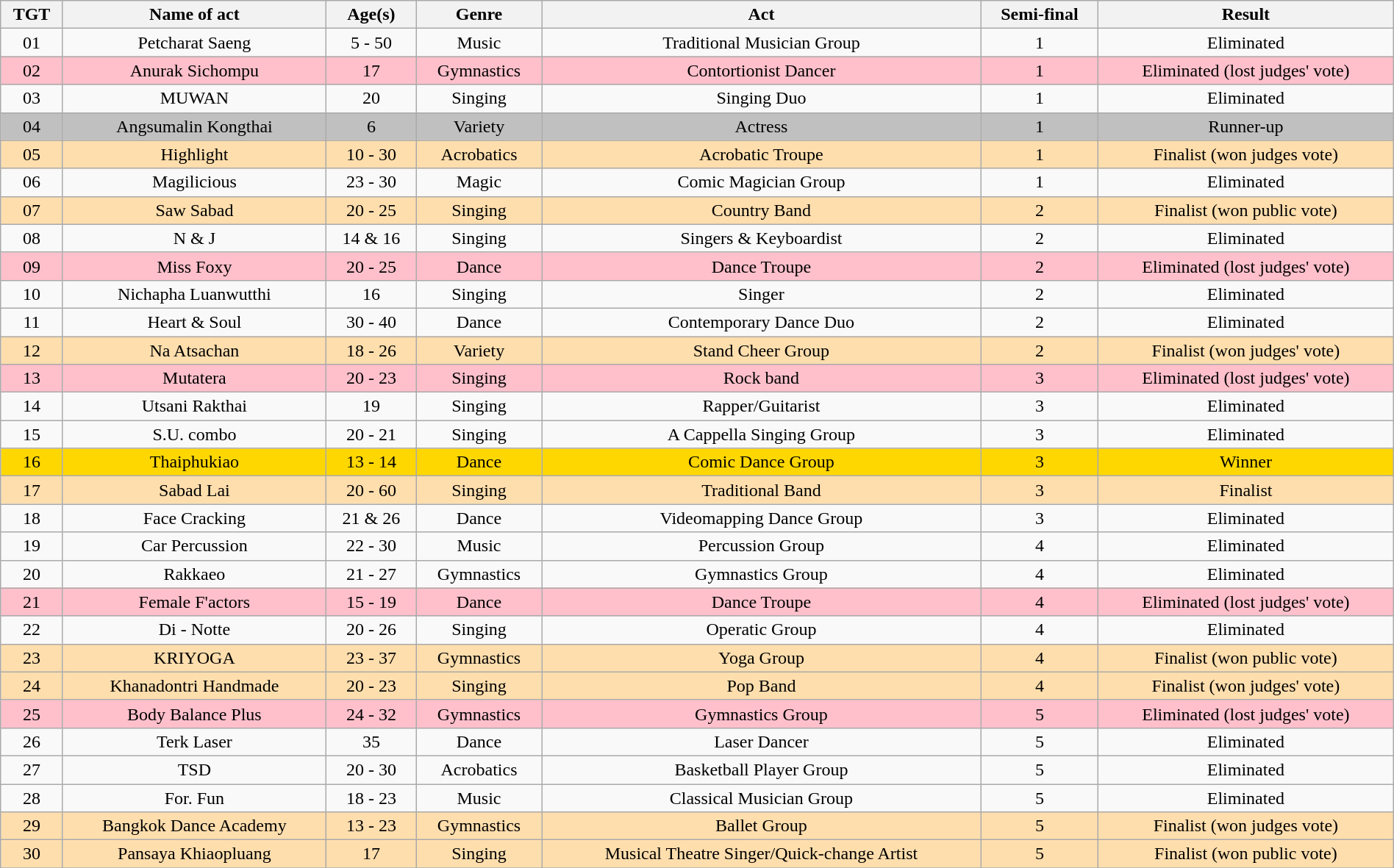<table class="wikitable sortable" style="width:100%; text-align:center;">
<tr>
<th>TGT</th>
<th>Name of act</th>
<th data-sort-type="number">Age(s)</th>
<th>Genre</th>
<th>Act</th>
<th>Semi-final</th>
<th>Result</th>
</tr>
<tr>
<td>01</td>
<td>Petcharat Saeng </td>
<td>5 - 50</td>
<td>Music</td>
<td>Traditional Musician Group</td>
<td>1</td>
<td>Eliminated</td>
</tr>
<tr bgcolor=pink>
<td>02</td>
<td>Anurak Sichompu</td>
<td>17</td>
<td>Gymnastics</td>
<td>Contortionist Dancer</td>
<td>1</td>
<td>Eliminated (lost judges' vote)</td>
</tr>
<tr>
<td>03</td>
<td>MUWAN</td>
<td>20</td>
<td>Singing</td>
<td>Singing Duo</td>
<td>1</td>
<td>Eliminated</td>
</tr>
<tr bgcolor=silver>
<td>04</td>
<td>Angsumalin Kongthai</td>
<td>6</td>
<td>Variety</td>
<td>Actress</td>
<td>1</td>
<td>Runner-up</td>
</tr>
<tr bgcolor=NavajoWhite>
<td>05</td>
<td>Highlight</td>
<td>10 - 30</td>
<td>Acrobatics</td>
<td>Acrobatic Troupe</td>
<td>1</td>
<td>Finalist (won judges vote)</td>
</tr>
<tr>
<td>06</td>
<td>Magilicious</td>
<td>23 - 30</td>
<td>Magic</td>
<td>Comic Magician Group</td>
<td>1</td>
<td>Eliminated</td>
</tr>
<tr bgcolor=NavajoWhite>
<td>07</td>
<td>Saw Sabad</td>
<td>20 - 25</td>
<td>Singing</td>
<td>Country Band</td>
<td>2</td>
<td>Finalist (won public vote)</td>
</tr>
<tr>
<td>08</td>
<td>N & J</td>
<td>14 & 16</td>
<td>Singing</td>
<td>Singers & Keyboardist</td>
<td>2</td>
<td>Eliminated</td>
</tr>
<tr bgcolor=pink>
<td>09</td>
<td>Miss Foxy</td>
<td>20 - 25</td>
<td>Dance</td>
<td>Dance Troupe</td>
<td>2</td>
<td>Eliminated (lost judges' vote)</td>
</tr>
<tr>
<td>10</td>
<td>Nichapha Luanwutthi</td>
<td>16</td>
<td>Singing</td>
<td>Singer</td>
<td>2</td>
<td>Eliminated</td>
</tr>
<tr>
<td>11</td>
<td>Heart & Soul</td>
<td>30 - 40</td>
<td>Dance</td>
<td>Contemporary Dance Duo</td>
<td>2</td>
<td>Eliminated</td>
</tr>
<tr bgcolor=NavajoWhite>
<td>12</td>
<td>Na Atsachan</td>
<td>18 - 26</td>
<td>Variety</td>
<td>Stand Cheer Group</td>
<td>2</td>
<td>Finalist (won judges' vote)</td>
</tr>
<tr bgcolor=pink>
<td>13</td>
<td>Mutatera</td>
<td>20 - 23</td>
<td>Singing</td>
<td>Rock band</td>
<td>3</td>
<td>Eliminated (lost judges' vote)</td>
</tr>
<tr>
<td>14</td>
<td>Utsani Rakthai</td>
<td>19</td>
<td>Singing</td>
<td>Rapper/Guitarist</td>
<td>3</td>
<td>Eliminated</td>
</tr>
<tr>
<td>15</td>
<td>S.U. combo</td>
<td>20 - 21</td>
<td>Singing</td>
<td>A Cappella Singing Group</td>
<td>3</td>
<td>Eliminated</td>
</tr>
<tr bgcolor=gold>
<td>16</td>
<td>Thaiphukiao</td>
<td>13 - 14</td>
<td>Dance</td>
<td>Comic Dance Group</td>
<td>3</td>
<td>Winner</td>
</tr>
<tr bgcolor=NavajoWhite>
<td>17</td>
<td>Sabad Lai</td>
<td>20 - 60</td>
<td>Singing</td>
<td>Traditional Band</td>
<td>3</td>
<td>Finalist</td>
</tr>
<tr>
<td>18</td>
<td>Face Cracking</td>
<td>21 & 26</td>
<td>Dance</td>
<td>Videomapping Dance Group</td>
<td>3</td>
<td>Eliminated</td>
</tr>
<tr>
<td>19</td>
<td>Car Percussion</td>
<td>22 - 30</td>
<td>Music</td>
<td>Percussion Group</td>
<td>4</td>
<td>Eliminated</td>
</tr>
<tr>
<td>20</td>
<td>Rakkaeo</td>
<td>21 - 27</td>
<td>Gymnastics</td>
<td>Gymnastics Group</td>
<td>4</td>
<td>Eliminated</td>
</tr>
<tr bgcolor=pink>
<td>21</td>
<td>Female F'actors</td>
<td>15 - 19</td>
<td>Dance</td>
<td>Dance Troupe</td>
<td>4</td>
<td>Eliminated (lost judges' vote)</td>
</tr>
<tr>
<td>22</td>
<td>Di - Notte</td>
<td>20 - 26</td>
<td>Singing</td>
<td>Operatic Group</td>
<td>4</td>
<td>Eliminated</td>
</tr>
<tr bgcolor=NavajoWhite>
<td>23</td>
<td>KRIYOGA</td>
<td>23 - 37</td>
<td>Gymnastics</td>
<td>Yoga Group</td>
<td>4</td>
<td>Finalist (won public vote)</td>
</tr>
<tr bgcolor=NavajoWhite>
<td>24</td>
<td>Khanadontri Handmade</td>
<td>20 - 23</td>
<td>Singing</td>
<td>Pop Band</td>
<td>4</td>
<td>Finalist (won judges' vote)</td>
</tr>
<tr bgcolor=pink>
<td>25</td>
<td>Body Balance Plus</td>
<td>24 - 32</td>
<td>Gymnastics</td>
<td>Gymnastics Group</td>
<td>5</td>
<td>Eliminated (lost judges' vote)</td>
</tr>
<tr>
<td>26</td>
<td>Terk Laser</td>
<td>35</td>
<td>Dance</td>
<td>Laser Dancer</td>
<td>5</td>
<td>Eliminated</td>
</tr>
<tr>
<td>27</td>
<td>TSD</td>
<td>20 - 30</td>
<td>Acrobatics</td>
<td>Basketball Player Group</td>
<td>5</td>
<td>Eliminated</td>
</tr>
<tr>
<td>28</td>
<td>For. Fun</td>
<td>18 - 23</td>
<td>Music</td>
<td>Classical Musician Group</td>
<td>5</td>
<td>Eliminated</td>
</tr>
<tr bgcolor=NavajoWhite>
<td>29</td>
<td>Bangkok Dance Academy</td>
<td>13 - 23</td>
<td>Gymnastics</td>
<td>Ballet Group</td>
<td>5</td>
<td>Finalist (won judges vote)</td>
</tr>
<tr bgcolor=NavajoWhite>
<td>30</td>
<td>Pansaya Khiaopluang </td>
<td>17</td>
<td>Singing</td>
<td>Musical Theatre Singer/Quick-change Artist</td>
<td>5</td>
<td>Finalist (won public vote)</td>
</tr>
<tr>
</tr>
</table>
